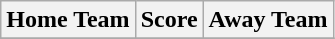<table class="wikitable" style="text-align: center">
<tr>
<th>Home Team</th>
<th>Score</th>
<th>Away Team</th>
</tr>
<tr>
</tr>
</table>
